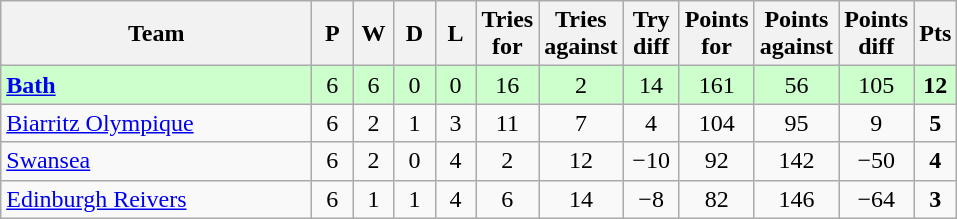<table class="wikitable" style="text-align: center;">
<tr>
<th width="200">Team</th>
<th width="20">P</th>
<th width="20">W</th>
<th width="20">D</th>
<th width="20">L</th>
<th width="20">Tries for</th>
<th width="20">Tries against</th>
<th width="30">Try diff</th>
<th width="20">Points for</th>
<th width="20">Points against</th>
<th width="25">Points diff</th>
<th width="20">Pts</th>
</tr>
<tr bgcolor="#ccffcc">
<td align=left> <strong><a href='#'>Bath</a></strong></td>
<td>6</td>
<td>6</td>
<td>0</td>
<td>0</td>
<td>16</td>
<td>2</td>
<td>14</td>
<td>161</td>
<td>56</td>
<td>105</td>
<td><strong>12</strong></td>
</tr>
<tr>
<td align=left> <a href='#'>Biarritz Olympique</a></td>
<td>6</td>
<td>2</td>
<td>1</td>
<td>3</td>
<td>11</td>
<td>7</td>
<td>4</td>
<td>104</td>
<td>95</td>
<td>9</td>
<td><strong>5</strong></td>
</tr>
<tr>
<td align=left> <a href='#'>Swansea</a></td>
<td>6</td>
<td>2</td>
<td>0</td>
<td>4</td>
<td>2</td>
<td>12</td>
<td>−10</td>
<td>92</td>
<td>142</td>
<td>−50</td>
<td><strong>4</strong></td>
</tr>
<tr>
<td align=left> <a href='#'>Edinburgh Reivers</a></td>
<td>6</td>
<td>1</td>
<td>1</td>
<td>4</td>
<td>6</td>
<td>14</td>
<td>−8</td>
<td>82</td>
<td>146</td>
<td>−64</td>
<td><strong>3</strong></td>
</tr>
</table>
